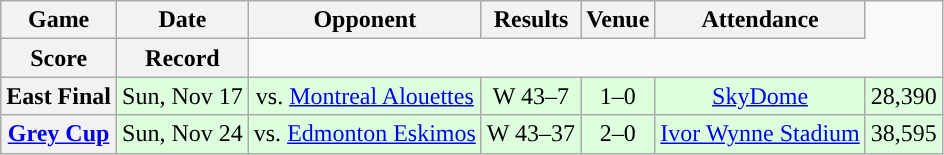<table class="wikitable" style="text-align:center">
<tr>
<th>Game</th>
<th>Date</th>
<th>Opponent</th>
<th>Results</th>
<th>Venue</th>
<th>Attendance</th>
</tr>
<tr>
<th>Score</th>
<th>Record</th>
</tr>
<tr style="background:#ddffdd">
<th>East Final</th>
<td>Sun, Nov 17</td>
<td>vs. <a href='#'>Montreal Alouettes</a></td>
<td>W 43–7</td>
<td>1–0</td>
<td><a href='#'>SkyDome</a></td>
<td>28,390</td>
</tr>
<tr style="background:#ddffdd">
<th><a href='#'>Grey Cup</a></th>
<td>Sun, Nov 24</td>
<td>vs. <a href='#'>Edmonton Eskimos</a></td>
<td>W 43–37</td>
<td>2–0</td>
<td><a href='#'>Ivor Wynne Stadium</a></td>
<td>38,595</td>
</tr>
</table>
